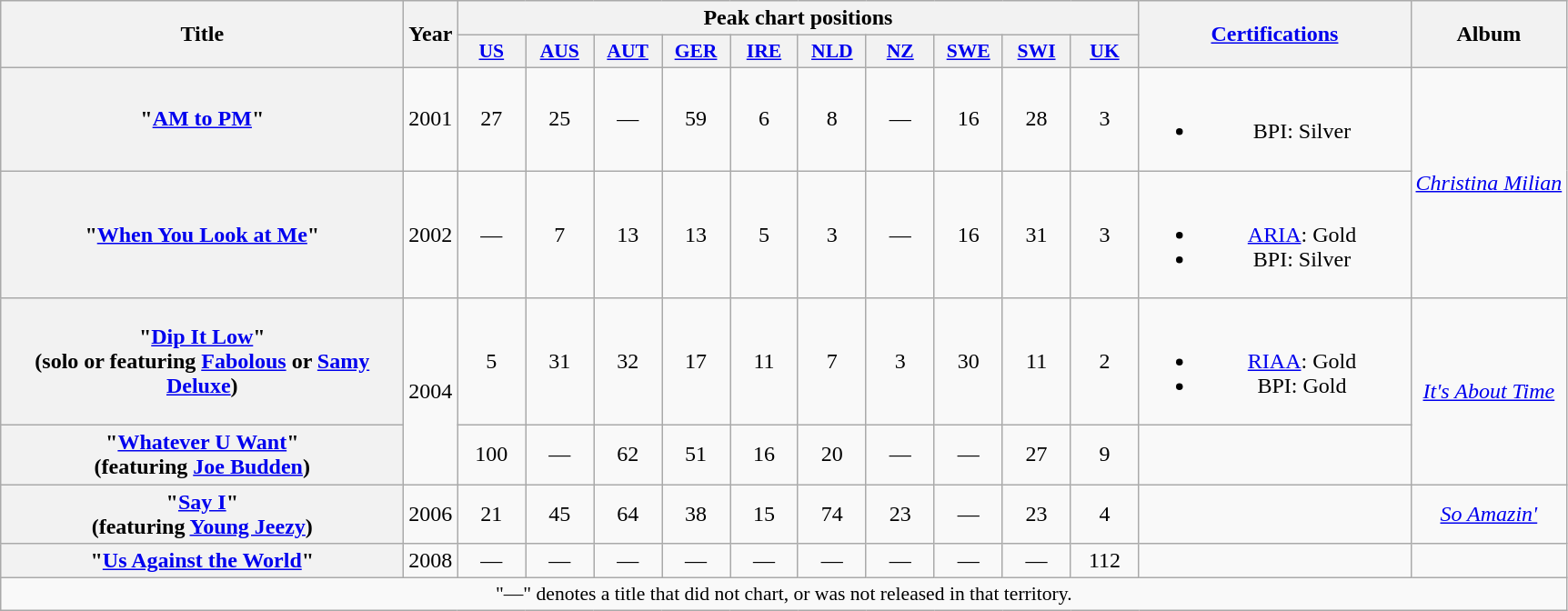<table class="wikitable plainrowheaders" style="text-align:center;">
<tr>
<th scope="col" rowspan="2" style="width:18em;">Title</th>
<th scope="col" rowspan="2">Year</th>
<th scope="col" colspan="10">Peak chart positions</th>
<th scope="col" rowspan="2" style="width:12em;"><a href='#'>Certifications</a></th>
<th scope="col" rowspan="2">Album</th>
</tr>
<tr>
<th scope="col" style="width:3em; font-size:90%;"><a href='#'>US</a><br></th>
<th scope="col" style="width:3em; font-size:90%;"><a href='#'>AUS</a><br></th>
<th scope="col" style="width:3em; font-size:90%;"><a href='#'>AUT</a><br></th>
<th scope="col" style="width:3em; font-size:90%;"><a href='#'>GER</a><br></th>
<th scope="col" style="width:3em; font-size:90%;"><a href='#'>IRE</a><br></th>
<th scope="col" style="width:3em; font-size:90%;"><a href='#'>NLD</a><br></th>
<th scope="col" style="width:3em; font-size:90%;"><a href='#'>NZ</a><br></th>
<th scope="col" style="width:3em; font-size:90%;"><a href='#'>SWE</a><br></th>
<th scope="col" style="width:3em; font-size:90%;"><a href='#'>SWI</a><br></th>
<th scope="col" style="width:3em; font-size:90%;"><a href='#'>UK</a><br></th>
</tr>
<tr>
<th scope="row">"<a href='#'>AM to PM</a>"</th>
<td>2001</td>
<td>27</td>
<td>25</td>
<td>—</td>
<td>59</td>
<td>6</td>
<td>8</td>
<td>—</td>
<td>16</td>
<td>28</td>
<td>3</td>
<td><br><ul><li>BPI: Silver</li></ul></td>
<td rowspan="2"><em><a href='#'>Christina Milian</a></em></td>
</tr>
<tr>
<th scope="row">"<a href='#'>When You Look at Me</a>"</th>
<td>2002</td>
<td>—</td>
<td>7</td>
<td>13</td>
<td>13</td>
<td>5</td>
<td>3</td>
<td>—</td>
<td>16</td>
<td>31</td>
<td>3</td>
<td><br><ul><li><a href='#'>ARIA</a>: Gold</li><li>BPI: Silver</li></ul></td>
</tr>
<tr>
<th scope="row">"<a href='#'>Dip It Low</a>"<br><span>(solo or featuring <a href='#'>Fabolous</a> or <a href='#'>Samy Deluxe</a>)</span></th>
<td rowspan="2">2004</td>
<td>5</td>
<td>31</td>
<td>32</td>
<td>17</td>
<td>11</td>
<td>7</td>
<td>3</td>
<td>30</td>
<td>11</td>
<td>2</td>
<td><br><ul><li><a href='#'>RIAA</a>: Gold</li><li>BPI: Gold</li></ul></td>
<td rowspan="2"><em><a href='#'>It's About Time</a></em></td>
</tr>
<tr>
<th scope="row">"<a href='#'>Whatever U Want</a>"<br><span>(featuring <a href='#'>Joe Budden</a>)</span></th>
<td>100</td>
<td>—</td>
<td>62</td>
<td>51</td>
<td>16</td>
<td>20</td>
<td>—</td>
<td>—</td>
<td>27</td>
<td>9</td>
<td></td>
</tr>
<tr>
<th scope="row">"<a href='#'>Say I</a>"<br><span>(featuring <a href='#'>Young Jeezy</a>)</span></th>
<td>2006</td>
<td>21</td>
<td>45</td>
<td>64</td>
<td>38</td>
<td>15</td>
<td>74</td>
<td>23</td>
<td>—</td>
<td>23</td>
<td>4</td>
<td></td>
<td><em><a href='#'>So Amazin'</a></em></td>
</tr>
<tr>
<th scope="row">"<a href='#'>Us Against the World</a>"</th>
<td>2008</td>
<td>—</td>
<td>—</td>
<td>—</td>
<td>—</td>
<td>—</td>
<td>—</td>
<td>—</td>
<td>—</td>
<td>—</td>
<td>112</td>
<td></td>
<td></td>
</tr>
<tr>
<td colspan="15" style="font-size:90%">"—" denotes a title that did not chart, or was not released in that territory.</td>
</tr>
</table>
